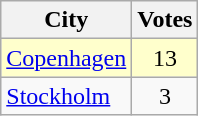<table class="wikitable" style="text-align:center">
<tr>
<th>City</th>
<th>Votes</th>
</tr>
<tr bgcolor=#ffffcc>
<td align=left> <a href='#'>Copenhagen</a></td>
<td>13</td>
</tr>
<tr>
<td align=left> <a href='#'>Stockholm</a></td>
<td>3</td>
</tr>
</table>
